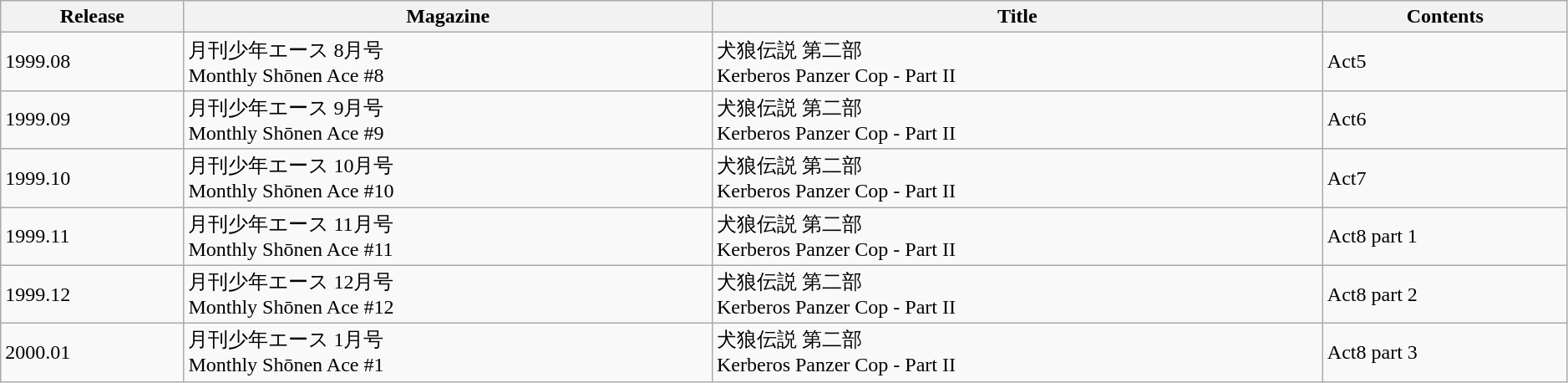<table class="wikitable" width=99% border="1">
<tr>
<th rowspan="1" align="center"><strong>Release</strong></th>
<th rowspan="1" align="center"><strong>Magazine</strong></th>
<th rowspan="1" align="center"><strong>Title</strong></th>
<th rowspan="1" align="center"><strong>Contents</strong></th>
</tr>
<tr>
<td>1999.08</td>
<td>月刊少年エース 8月号<br>Monthly Shōnen Ace #8</td>
<td>犬狼伝説 第二部<br>Kerberos Panzer Cop - Part II</td>
<td>Act5</td>
</tr>
<tr>
<td>1999.09</td>
<td>月刊少年エース 9月号<br>Monthly Shōnen Ace #9</td>
<td>犬狼伝説 第二部<br>Kerberos Panzer Cop - Part II</td>
<td>Act6</td>
</tr>
<tr>
<td>1999.10</td>
<td>月刊少年エース 10月号<br>Monthly Shōnen Ace #10</td>
<td>犬狼伝説 第二部<br>Kerberos Panzer Cop - Part II</td>
<td>Act7</td>
</tr>
<tr>
<td>1999.11</td>
<td>月刊少年エース 11月号<br>Monthly Shōnen Ace #11</td>
<td>犬狼伝説 第二部<br>Kerberos Panzer Cop - Part II</td>
<td>Act8 part 1</td>
</tr>
<tr>
<td>1999.12</td>
<td>月刊少年エース 12月号<br>Monthly Shōnen Ace #12</td>
<td>犬狼伝説 第二部<br>Kerberos Panzer Cop - Part II</td>
<td>Act8 part 2</td>
</tr>
<tr>
<td>2000.01</td>
<td>月刊少年エース 1月号<br>Monthly Shōnen Ace #1</td>
<td>犬狼伝説 第二部<br>Kerberos Panzer Cop - Part II</td>
<td>Act8 part 3</td>
</tr>
</table>
